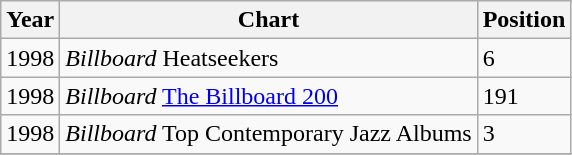<table class="wikitable">
<tr>
<th>Year</th>
<th>Chart</th>
<th>Position</th>
</tr>
<tr>
<td>1998</td>
<td><em>Billboard</em> Heatseekers</td>
<td>6</td>
</tr>
<tr>
<td>1998</td>
<td><em>Billboard</em> <a href='#'>The Billboard 200</a></td>
<td>191</td>
</tr>
<tr>
<td>1998</td>
<td><em>Billboard</em> Top Contemporary Jazz Albums</td>
<td>3</td>
</tr>
<tr>
</tr>
</table>
